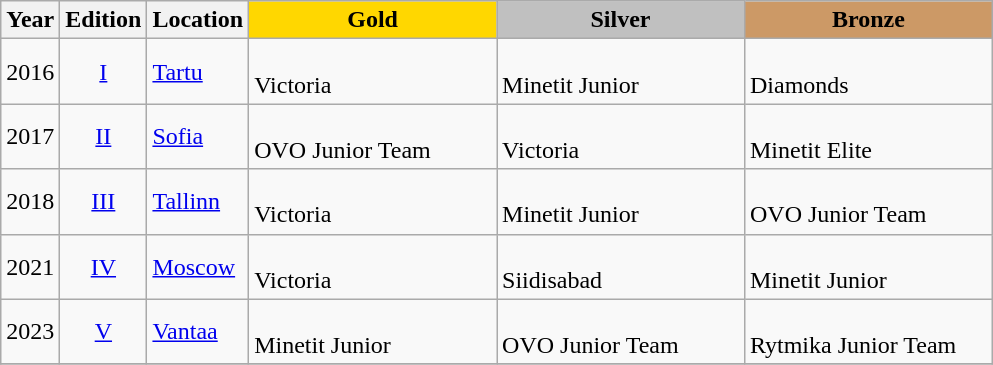<table class="wikitable">
<tr>
<th>Year</th>
<th>Edition</th>
<th>Location</th>
<td align="center" bgcolor="gold" width=25%><strong>Gold</strong></td>
<td align="center" bgcolor="silver" width=25%><strong>Silver</strong></td>
<td align="center" bgcolor="cc9966" width=25%><strong>Bronze</strong></td>
</tr>
<tr>
<td>2016</td>
<td align=center><a href='#'>I</a></td>
<td> <a href='#'>Tartu</a></td>
<td><br>Victoria</td>
<td><br>Minetit Junior</td>
<td><br>Diamonds</td>
</tr>
<tr>
<td>2017</td>
<td align=center><a href='#'>II</a></td>
<td> <a href='#'>Sofia</a></td>
<td><br>OVO Junior Team</td>
<td><br>Victoria</td>
<td><br>Minetit Elite</td>
</tr>
<tr>
<td>2018</td>
<td align=center><a href='#'>III</a></td>
<td> <a href='#'>Tallinn</a></td>
<td><br>Victoria</td>
<td><br>Minetit Junior</td>
<td><br>OVO Junior Team</td>
</tr>
<tr>
<td>2021</td>
<td align=center><a href='#'>IV</a></td>
<td> <a href='#'>Moscow</a></td>
<td><br>Victoria</td>
<td><br>Siidisabad</td>
<td><br>Minetit Junior</td>
</tr>
<tr>
<td>2023</td>
<td align=center><a href='#'>V</a></td>
<td> <a href='#'>Vantaa</a></td>
<td><br>Minetit Junior</td>
<td><br>OVO Junior Team</td>
<td><br>Rytmika Junior Team</td>
</tr>
<tr>
</tr>
</table>
